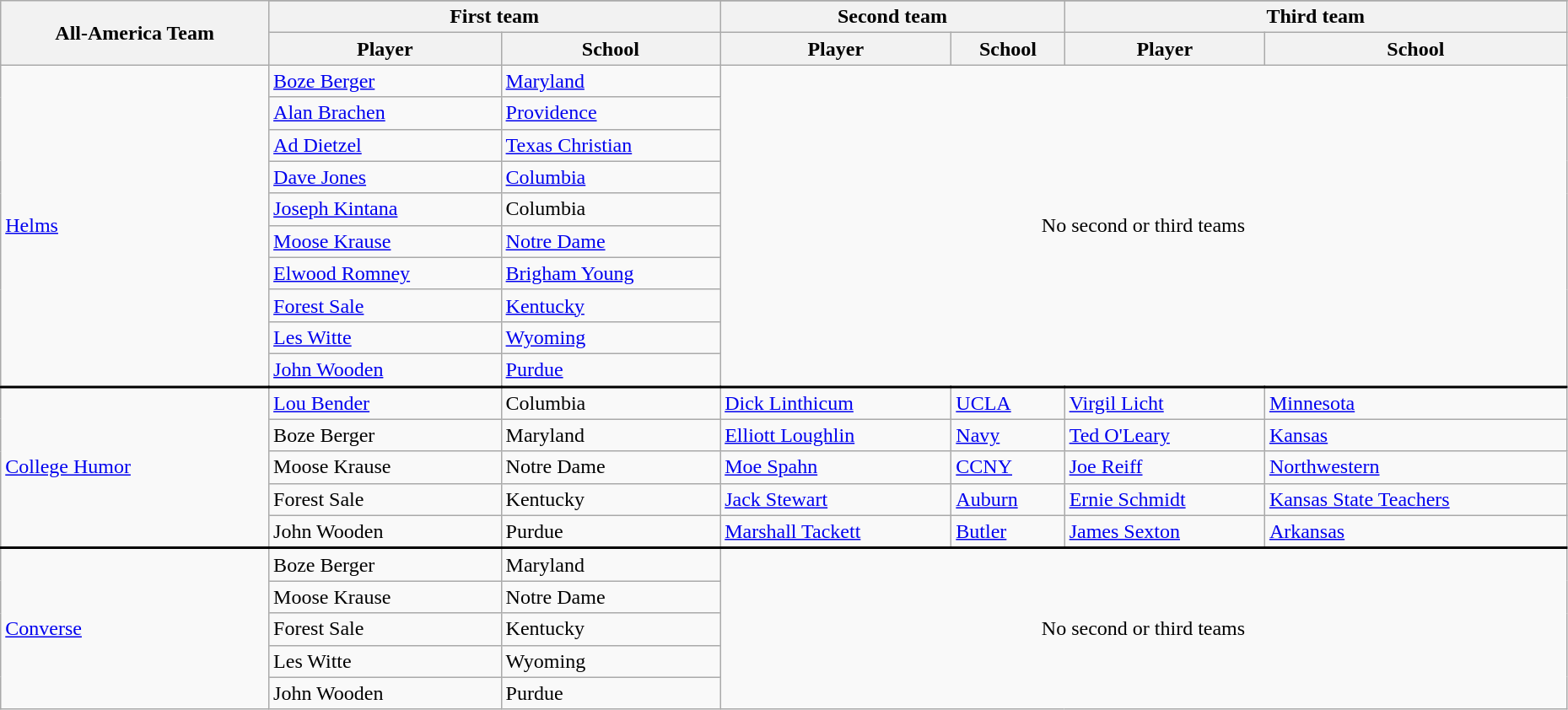<table class="wikitable" style="width:98%;">
<tr>
<th rowspan=3>All-America Team</th>
</tr>
<tr>
<th colspan=2>First team</th>
<th colspan=2>Second team</th>
<th colspan=2>Third team</th>
</tr>
<tr>
<th>Player</th>
<th>School</th>
<th>Player</th>
<th>School</th>
<th>Player</th>
<th>School</th>
</tr>
<tr>
<td rowspan=10><a href='#'>Helms</a></td>
<td><a href='#'>Boze Berger</a></td>
<td><a href='#'>Maryland</a></td>
<td rowspan="10" colspan="6" style="text-align:center;">No second or third teams</td>
</tr>
<tr>
<td><a href='#'>Alan Brachen</a></td>
<td><a href='#'>Providence</a></td>
</tr>
<tr>
<td><a href='#'>Ad Dietzel</a></td>
<td><a href='#'>Texas Christian</a></td>
</tr>
<tr>
<td><a href='#'>Dave Jones</a></td>
<td><a href='#'>Columbia</a></td>
</tr>
<tr>
<td><a href='#'>Joseph Kintana</a></td>
<td>Columbia</td>
</tr>
<tr>
<td><a href='#'>Moose Krause</a></td>
<td><a href='#'>Notre Dame</a></td>
</tr>
<tr>
<td><a href='#'>Elwood Romney</a></td>
<td><a href='#'>Brigham Young</a></td>
</tr>
<tr>
<td><a href='#'>Forest Sale</a></td>
<td><a href='#'>Kentucky</a></td>
</tr>
<tr>
<td><a href='#'>Les Witte</a></td>
<td><a href='#'>Wyoming</a></td>
</tr>
<tr>
<td><a href='#'>John Wooden</a></td>
<td><a href='#'>Purdue</a></td>
</tr>
<tr style = "border-top:2px solid black;">
<td rowspan=5><a href='#'>College Humor</a></td>
<td><a href='#'>Lou Bender</a></td>
<td>Columbia</td>
<td><a href='#'>Dick Linthicum</a></td>
<td><a href='#'>UCLA</a></td>
<td><a href='#'>Virgil Licht</a></td>
<td><a href='#'>Minnesota</a></td>
</tr>
<tr>
<td>Boze Berger</td>
<td>Maryland</td>
<td><a href='#'>Elliott Loughlin</a></td>
<td><a href='#'>Navy</a></td>
<td><a href='#'>Ted O'Leary</a></td>
<td><a href='#'>Kansas</a></td>
</tr>
<tr>
<td>Moose Krause</td>
<td>Notre Dame</td>
<td><a href='#'>Moe Spahn</a></td>
<td><a href='#'>CCNY</a></td>
<td><a href='#'>Joe Reiff</a></td>
<td><a href='#'>Northwestern</a></td>
</tr>
<tr>
<td>Forest Sale</td>
<td>Kentucky</td>
<td><a href='#'>Jack Stewart</a></td>
<td><a href='#'>Auburn</a></td>
<td><a href='#'>Ernie Schmidt</a></td>
<td><a href='#'>Kansas State Teachers</a></td>
</tr>
<tr>
<td>John Wooden</td>
<td>Purdue</td>
<td><a href='#'>Marshall Tackett</a></td>
<td><a href='#'>Butler</a></td>
<td><a href='#'>James Sexton</a></td>
<td><a href='#'>Arkansas</a></td>
</tr>
<tr style = "border-top:2px solid black;">
<td rowspan=5><a href='#'>Converse</a></td>
<td>Boze Berger</td>
<td>Maryland</td>
<td rowspan="5" colspan="6" style="text-align:center;">No second or third teams</td>
</tr>
<tr>
<td>Moose Krause</td>
<td>Notre Dame</td>
</tr>
<tr>
<td>Forest Sale</td>
<td>Kentucky</td>
</tr>
<tr>
<td>Les Witte</td>
<td>Wyoming</td>
</tr>
<tr>
<td>John Wooden</td>
<td>Purdue</td>
</tr>
</table>
